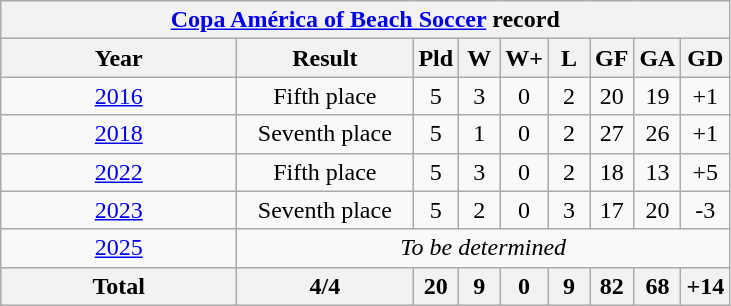<table class="wikitable" style="text-align: center;">
<tr>
<th colspan="9"><a href='#'>Copa América of Beach Soccer</a> record</th>
</tr>
<tr>
<th width="150">Year</th>
<th width="110">Result</th>
<th width="20">Pld</th>
<th width="20">W</th>
<th width="20">W+</th>
<th width="20">L</th>
<th width="20">GF</th>
<th width="20">GA</th>
<th width="25">GD</th>
</tr>
<tr>
<td> <a href='#'>2016</a></td>
<td>Fifth place</td>
<td>5</td>
<td>3</td>
<td>0</td>
<td>2</td>
<td>20</td>
<td>19</td>
<td>+1</td>
</tr>
<tr>
<td> <a href='#'>2018</a></td>
<td>Seventh place</td>
<td>5</td>
<td>1</td>
<td>0</td>
<td>2</td>
<td>27</td>
<td>26</td>
<td>+1</td>
</tr>
<tr>
<td> <a href='#'>2022</a></td>
<td>Fifth place</td>
<td>5</td>
<td>3</td>
<td>0</td>
<td>2</td>
<td>18</td>
<td>13</td>
<td>+5</td>
</tr>
<tr>
<td> <a href='#'>2023</a></td>
<td>Seventh place</td>
<td>5</td>
<td>2</td>
<td>0</td>
<td>3</td>
<td>17</td>
<td>20</td>
<td>-3</td>
</tr>
<tr>
<td> <a href='#'>2025</a></td>
<td colspan="8"><em>To be determined</em></td>
</tr>
<tr>
<th><strong>Total</strong></th>
<th><strong>4/4</strong></th>
<th>20</th>
<th>9</th>
<th><strong>0</strong></th>
<th>9</th>
<th>82</th>
<th>68</th>
<th>+14</th>
</tr>
</table>
